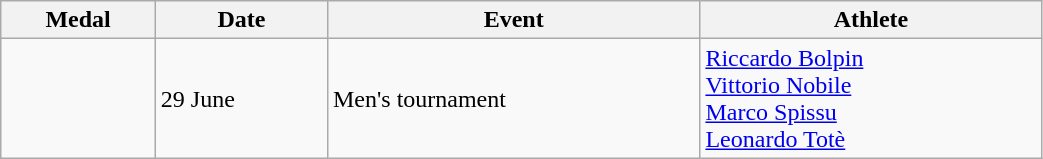<table class="wikitable sortable" width=55% style="font-size:100%; text-align:left;">
<tr>
<th>Medal</th>
<th>Date</th>
<th>Event</th>
<th>Athlete</th>
</tr>
<tr>
<td></td>
<td>29 June</td>
<td>Men's tournament</td>
<td><a href='#'>Riccardo Bolpin</a><br><a href='#'>Vittorio Nobile</a><br><a href='#'>Marco Spissu</a><br><a href='#'>Leonardo Totè</a></td>
</tr>
</table>
